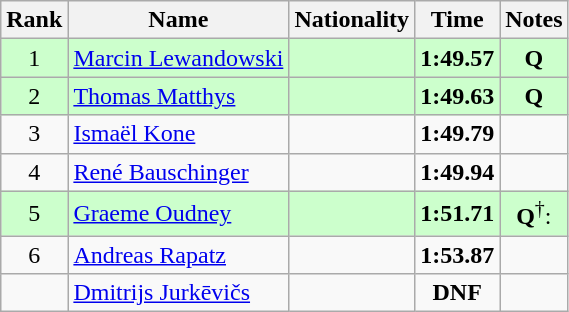<table class="wikitable sortable" style="text-align:center">
<tr>
<th>Rank</th>
<th>Name</th>
<th>Nationality</th>
<th>Time</th>
<th>Notes</th>
</tr>
<tr bgcolor=ccffcc>
<td>1</td>
<td align=left><a href='#'>Marcin Lewandowski</a></td>
<td align=left></td>
<td><strong>1:49.57</strong></td>
<td><strong>Q</strong></td>
</tr>
<tr bgcolor=ccffcc>
<td>2</td>
<td align=left><a href='#'>Thomas Matthys</a></td>
<td align=left></td>
<td><strong>1:49.63</strong></td>
<td><strong>Q</strong></td>
</tr>
<tr>
<td>3</td>
<td align=left><a href='#'>Ismaël Kone</a></td>
<td align=left></td>
<td><strong>1:49.79</strong></td>
<td></td>
</tr>
<tr>
<td>4</td>
<td align=left><a href='#'>René Bauschinger</a></td>
<td align=left></td>
<td><strong>1:49.94</strong></td>
<td></td>
</tr>
<tr bgcolor=ccffcc>
<td>5</td>
<td align=left><a href='#'>Graeme Oudney</a></td>
<td align=left></td>
<td><strong>1:51.71</strong></td>
<td><strong>Q</strong><sup>†</sup>:</td>
</tr>
<tr>
<td>6</td>
<td align=left><a href='#'>Andreas Rapatz</a></td>
<td align=left></td>
<td><strong>1:53.87</strong></td>
<td></td>
</tr>
<tr>
<td></td>
<td align=left><a href='#'>Dmitrijs Jurkēvičs</a></td>
<td align=left></td>
<td><strong>DNF</strong></td>
<td></td>
</tr>
</table>
